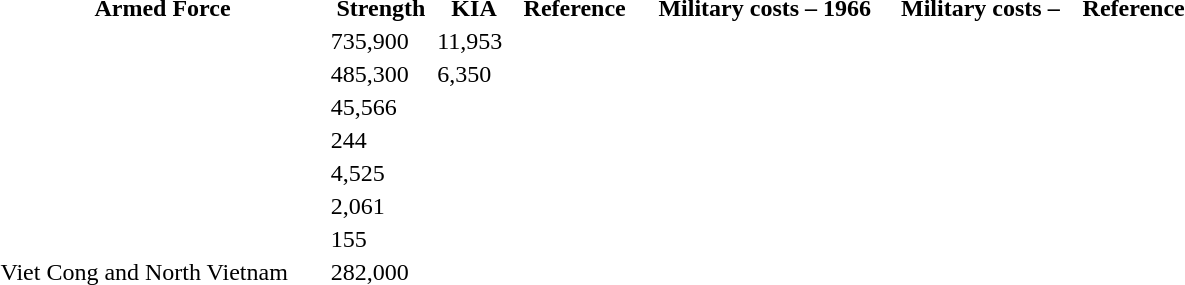<table width="800px">
<tr>
<th>Armed Force</th>
<th>Strength</th>
<th>KIA</th>
<th>Reference</th>
<th></th>
<th>Military costs – 1966</th>
<th>Military costs – </th>
<th>Reference</th>
</tr>
<tr>
<td></td>
<td>735,900</td>
<td>11,953</td>
<td></td>
<td></td>
<td></td>
<td></td>
<td></td>
</tr>
<tr>
<td></td>
<td>485,300</td>
<td>6,350</td>
<td></td>
<td></td>
<td></td>
<td></td>
<td></td>
</tr>
<tr>
<td></td>
<td>45,566</td>
<td></td>
<td></td>
<td></td>
<td></td>
<td></td>
<td></td>
</tr>
<tr>
<td></td>
<td>244</td>
<td></td>
<td></td>
<td></td>
<td></td>
<td></td>
<td></td>
</tr>
<tr>
<td></td>
<td>4,525</td>
<td></td>
<td></td>
<td></td>
<td></td>
<td></td>
<td></td>
</tr>
<tr>
<td></td>
<td>2,061</td>
<td></td>
<td></td>
<td></td>
<td></td>
<td></td>
<td></td>
</tr>
<tr>
<td></td>
<td>155</td>
<td></td>
<td></td>
<td></td>
<td></td>
<td></td>
<td></td>
</tr>
<tr>
<td> Viet Cong and North Vietnam</td>
<td>282,000</td>
<td></td>
<td></td>
<td></td>
<td></td>
<td></td>
</tr>
</table>
